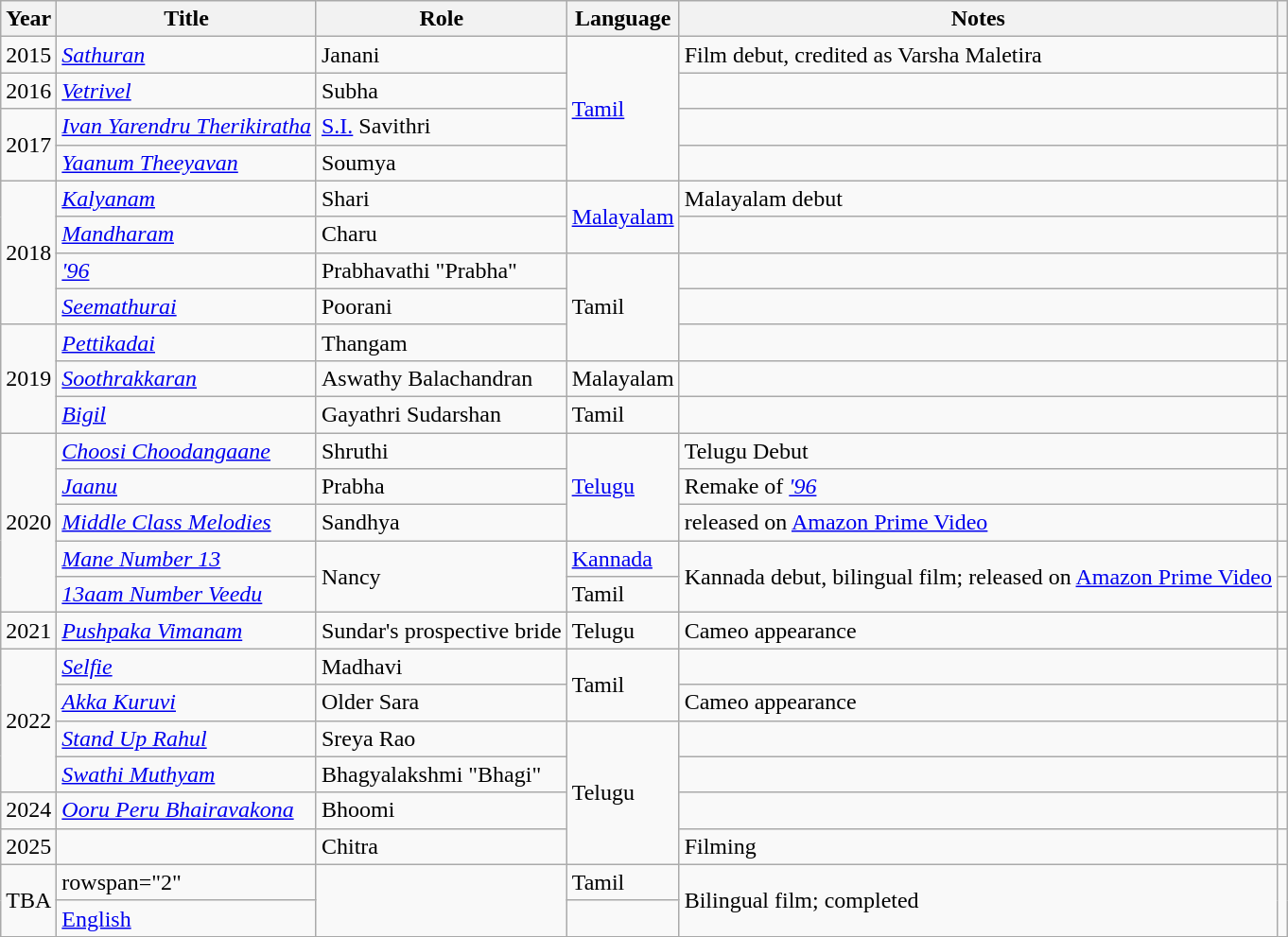<table class="wikitable sortable">
<tr>
<th scope="col">Year</th>
<th scope="col">Title</th>
<th scope="col">Role</th>
<th scope="col">Language</th>
<th scope="col" class="unsortable">Notes</th>
<th scope="col" class="unsortable"></th>
</tr>
<tr>
<td>2015</td>
<td><em><a href='#'>Sathuran</a></em></td>
<td>Janani</td>
<td rowspan ="4"><a href='#'>Tamil</a></td>
<td>Film debut, credited as Varsha Maletira</td>
<td></td>
</tr>
<tr>
<td>2016</td>
<td><em><a href='#'>Vetrivel</a></em></td>
<td>Subha</td>
<td></td>
<td></td>
</tr>
<tr>
<td rowspan="2">2017</td>
<td><em><a href='#'>Ivan Yarendru Therikiratha</a></em></td>
<td><a href='#'>S.I.</a> Savithri</td>
<td></td>
<td></td>
</tr>
<tr>
<td><em><a href='#'>Yaanum Theeyavan</a></em></td>
<td>Soumya</td>
<td></td>
<td></td>
</tr>
<tr>
<td rowspan="4">2018</td>
<td><em><a href='#'>Kalyanam</a></em></td>
<td>Shari</td>
<td rowspan="2"><a href='#'>Malayalam</a></td>
<td>Malayalam debut</td>
<td></td>
</tr>
<tr>
<td><em><a href='#'>Mandharam</a></em></td>
<td>Charu</td>
<td></td>
<td></td>
</tr>
<tr>
<td><em><a href='#'>'96</a></em></td>
<td>Prabhavathi "Prabha"</td>
<td rowspan ="3">Tamil</td>
<td></td>
<td></td>
</tr>
<tr>
<td><em><a href='#'>Seemathurai</a></em></td>
<td>Poorani</td>
<td></td>
<td></td>
</tr>
<tr>
<td rowspan="3">2019</td>
<td><em><a href='#'>Pettikadai</a></em></td>
<td>Thangam</td>
<td></td>
<td></td>
</tr>
<tr>
<td><em><a href='#'>Soothrakkaran</a></em></td>
<td>Aswathy Balachandran</td>
<td>Malayalam</td>
<td></td>
<td></td>
</tr>
<tr>
<td><em><a href='#'>Bigil</a></em></td>
<td>Gayathri Sudarshan</td>
<td>Tamil</td>
<td></td>
<td></td>
</tr>
<tr>
<td rowspan="5">2020</td>
<td><em><a href='#'>Choosi Choodangaane</a></em></td>
<td>Shruthi</td>
<td rowspan ="3"><a href='#'>Telugu</a></td>
<td>Telugu Debut</td>
<td></td>
</tr>
<tr>
<td><em><a href='#'>Jaanu</a></em></td>
<td>Prabha</td>
<td>Remake of <em><a href='#'>'96</a></em></td>
<td></td>
</tr>
<tr>
<td><em><a href='#'>Middle Class Melodies</a></em></td>
<td>Sandhya</td>
<td>released on <a href='#'>Amazon Prime Video</a></td>
<td></td>
</tr>
<tr>
<td><em><a href='#'>Mane Number 13</a></em></td>
<td rowspan="2">Nancy</td>
<td><a href='#'>Kannada</a></td>
<td rowspan="2">Kannada debut, bilingual film; released on <a href='#'>Amazon Prime Video</a></td>
<td></td>
</tr>
<tr>
<td><em><a href='#'>13aam Number Veedu</a></em></td>
<td>Tamil</td>
<td></td>
</tr>
<tr>
<td>2021</td>
<td><em><a href='#'>Pushpaka Vimanam</a></em></td>
<td>Sundar's prospective bride</td>
<td>Telugu</td>
<td>Cameo appearance</td>
<td></td>
</tr>
<tr>
<td rowspan="4">2022</td>
<td><em><a href='#'>Selfie</a></em></td>
<td>Madhavi</td>
<td rowspan="2">Tamil</td>
<td></td>
<td></td>
</tr>
<tr>
<td><em><a href='#'>Akka Kuruvi</a></em></td>
<td>Older Sara</td>
<td>Cameo appearance</td>
<td></td>
</tr>
<tr>
<td><em><a href='#'>Stand Up Rahul</a></em></td>
<td>Sreya Rao</td>
<td rowspan="4">Telugu</td>
<td></td>
<td></td>
</tr>
<tr>
<td><em><a href='#'>Swathi Muthyam</a></em></td>
<td>Bhagyalakshmi "Bhagi"</td>
<td></td>
<td></td>
</tr>
<tr>
<td>2024</td>
<td><em><a href='#'>Ooru Peru Bhairavakona</a></em></td>
<td>Bhoomi</td>
<td></td>
<td></td>
</tr>
<tr>
<td>2025</td>
<td></td>
<td>Chitra</td>
<td>Filming</td>
</tr>
<tr>
<td rowspan="2">TBA</td>
<td>rowspan="2" </td>
<td rowspan="2"></td>
<td>Tamil</td>
<td rowspan="2">Bilingual film; completed</td>
<td rowspan="2"></td>
</tr>
<tr>
<td><a href='#'>English</a></td>
</tr>
</table>
